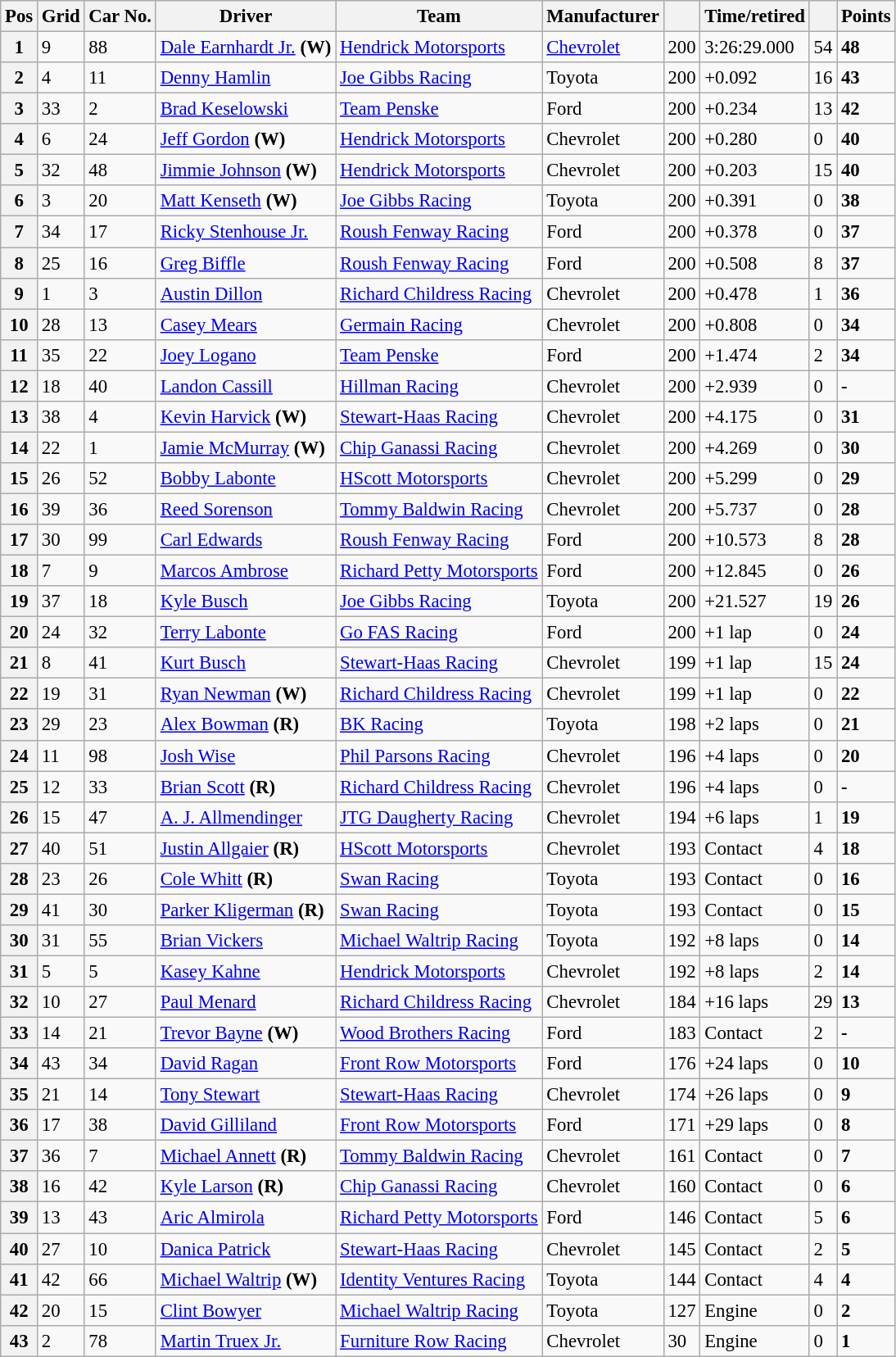<table class="wikitable" style="font-size:95%">
<tr>
<th>Pos</th>
<th>Grid</th>
<th>Car No.</th>
<th>Driver</th>
<th>Team</th>
<th>Manufacturer</th>
<th></th>
<th>Time/retired</th>
<th></th>
<th>Points</th>
</tr>
<tr>
<th>1</th>
<td>9</td>
<td>88</td>
<td><a href='#'>Dale Earnhardt Jr.</a> <strong>(W)</strong></td>
<td><a href='#'>Hendrick Motorsports</a></td>
<td><a href='#'>Chevrolet</a></td>
<td>200</td>
<td>3:26:29.000</td>
<td>54</td>
<td><strong>48</strong></td>
</tr>
<tr>
<th>2</th>
<td>4</td>
<td>11</td>
<td><a href='#'>Denny Hamlin</a></td>
<td><a href='#'>Joe Gibbs Racing</a></td>
<td>Toyota</td>
<td>200</td>
<td>+0.092</td>
<td>16</td>
<td><strong>43</strong></td>
</tr>
<tr>
<th>3</th>
<td>33</td>
<td>2</td>
<td><a href='#'>Brad Keselowski</a></td>
<td><a href='#'>Team Penske</a></td>
<td>Ford</td>
<td>200</td>
<td>+0.234</td>
<td>13</td>
<td><strong>42</strong></td>
</tr>
<tr>
<th>4</th>
<td>6</td>
<td>24</td>
<td><a href='#'>Jeff Gordon</a> <strong>(W)</strong></td>
<td><a href='#'>Hendrick Motorsports</a></td>
<td>Chevrolet</td>
<td>200</td>
<td>+0.280</td>
<td>0</td>
<td><strong>40</strong></td>
</tr>
<tr>
<th>5</th>
<td>32</td>
<td>48</td>
<td><a href='#'>Jimmie Johnson</a> <strong>(W)</strong></td>
<td><a href='#'>Hendrick Motorsports</a></td>
<td>Chevrolet</td>
<td>200</td>
<td>+0.203</td>
<td>15</td>
<td><strong>40</strong></td>
</tr>
<tr>
<th>6</th>
<td>3</td>
<td>20</td>
<td><a href='#'>Matt Kenseth</a> <strong>(W)</strong></td>
<td><a href='#'>Joe Gibbs Racing</a></td>
<td>Toyota</td>
<td>200</td>
<td>+0.391</td>
<td>0</td>
<td><strong>38</strong></td>
</tr>
<tr>
<th>7</th>
<td>34</td>
<td>17</td>
<td><a href='#'>Ricky Stenhouse Jr.</a></td>
<td><a href='#'>Roush Fenway Racing</a></td>
<td>Ford</td>
<td>200</td>
<td>+0.378</td>
<td>0</td>
<td><strong>37</strong></td>
</tr>
<tr>
<th>8</th>
<td>25</td>
<td>16</td>
<td><a href='#'>Greg Biffle</a></td>
<td><a href='#'>Roush Fenway Racing</a></td>
<td>Ford</td>
<td>200</td>
<td>+0.508</td>
<td>8</td>
<td><strong>37</strong></td>
</tr>
<tr>
<th>9</th>
<td>1</td>
<td>3</td>
<td><a href='#'>Austin Dillon</a></td>
<td><a href='#'>Richard Childress Racing</a></td>
<td>Chevrolet</td>
<td>200</td>
<td>+0.478</td>
<td>1</td>
<td><strong>36</strong></td>
</tr>
<tr>
<th>10</th>
<td>28</td>
<td>13</td>
<td><a href='#'>Casey Mears</a></td>
<td><a href='#'>Germain Racing</a></td>
<td>Chevrolet</td>
<td>200</td>
<td>+0.808</td>
<td>0</td>
<td><strong>34</strong></td>
</tr>
<tr>
<th>11</th>
<td>35</td>
<td>22</td>
<td><a href='#'>Joey Logano</a></td>
<td><a href='#'>Team Penske</a></td>
<td>Ford</td>
<td>200</td>
<td>+1.474</td>
<td>2</td>
<td><strong>34</strong></td>
</tr>
<tr>
<th>12</th>
<td>18</td>
<td>40</td>
<td><a href='#'>Landon Cassill</a></td>
<td><a href='#'>Hillman Racing</a></td>
<td>Chevrolet</td>
<td>200</td>
<td>+2.939</td>
<td>0</td>
<td><strong>-</strong></td>
</tr>
<tr>
<th>13</th>
<td>38</td>
<td>4</td>
<td><a href='#'>Kevin Harvick</a> <strong>(W)</strong></td>
<td><a href='#'>Stewart-Haas Racing</a></td>
<td>Chevrolet</td>
<td>200</td>
<td>+4.175</td>
<td>0</td>
<td><strong>31</strong></td>
</tr>
<tr>
<th>14</th>
<td>22</td>
<td>1</td>
<td><a href='#'>Jamie McMurray</a> <strong>(W)</strong></td>
<td><a href='#'>Chip Ganassi Racing</a></td>
<td>Chevrolet</td>
<td>200</td>
<td>+4.269</td>
<td>0</td>
<td><strong>30</strong></td>
</tr>
<tr>
<th>15</th>
<td>26</td>
<td>52</td>
<td><a href='#'>Bobby Labonte</a></td>
<td><a href='#'>HScott Motorsports</a></td>
<td>Chevrolet</td>
<td>200</td>
<td>+5.299</td>
<td>0</td>
<td><strong>29</strong></td>
</tr>
<tr>
<th>16</th>
<td>39</td>
<td>36</td>
<td><a href='#'>Reed Sorenson</a></td>
<td><a href='#'>Tommy Baldwin Racing</a></td>
<td>Chevrolet</td>
<td>200</td>
<td>+5.737</td>
<td>0</td>
<td><strong>28</strong></td>
</tr>
<tr>
<th>17</th>
<td>30</td>
<td>99</td>
<td><a href='#'>Carl Edwards</a></td>
<td><a href='#'>Roush Fenway Racing</a></td>
<td>Ford</td>
<td>200</td>
<td>+10.573</td>
<td>8</td>
<td><strong>28</strong></td>
</tr>
<tr>
<th>18</th>
<td>7</td>
<td>9</td>
<td><a href='#'>Marcos Ambrose</a></td>
<td><a href='#'>Richard Petty Motorsports</a></td>
<td>Ford</td>
<td>200</td>
<td>+12.845</td>
<td>0</td>
<td><strong>26</strong></td>
</tr>
<tr>
<th>19</th>
<td>37</td>
<td>18</td>
<td><a href='#'>Kyle Busch</a></td>
<td><a href='#'>Joe Gibbs Racing</a></td>
<td>Toyota</td>
<td>200</td>
<td>+21.527</td>
<td>19</td>
<td><strong>26</strong></td>
</tr>
<tr>
<th>20</th>
<td>24</td>
<td>32</td>
<td><a href='#'>Terry Labonte</a></td>
<td><a href='#'>Go FAS Racing</a></td>
<td>Ford</td>
<td>200</td>
<td>+1 lap</td>
<td>0</td>
<td><strong>24</strong></td>
</tr>
<tr>
<th>21</th>
<td>8</td>
<td>41</td>
<td><a href='#'>Kurt Busch</a></td>
<td><a href='#'>Stewart-Haas Racing</a></td>
<td>Chevrolet</td>
<td>199</td>
<td>+1 lap</td>
<td>15</td>
<td><strong>24</strong></td>
</tr>
<tr>
<th>22</th>
<td>19</td>
<td>31</td>
<td><a href='#'>Ryan Newman</a> <strong>(W)</strong></td>
<td><a href='#'>Richard Childress Racing</a></td>
<td>Chevrolet</td>
<td>199</td>
<td>+1 lap</td>
<td>0</td>
<td><strong>22</strong></td>
</tr>
<tr>
<th>23</th>
<td>29</td>
<td>23</td>
<td><a href='#'>Alex Bowman</a> <strong>(R)</strong></td>
<td><a href='#'>BK Racing</a></td>
<td>Toyota</td>
<td>198</td>
<td>+2 laps</td>
<td>0</td>
<td><strong>21</strong></td>
</tr>
<tr>
<th>24</th>
<td>11</td>
<td>98</td>
<td><a href='#'>Josh Wise</a></td>
<td><a href='#'>Phil Parsons Racing</a></td>
<td>Chevrolet</td>
<td>196</td>
<td>+4 laps</td>
<td>0</td>
<td><strong>20</strong></td>
</tr>
<tr>
<th>25</th>
<td>12</td>
<td>33</td>
<td><a href='#'>Brian Scott</a> <strong>(R)</strong></td>
<td><a href='#'>Richard Childress Racing</a></td>
<td>Chevrolet</td>
<td>196</td>
<td>+4 laps</td>
<td>0</td>
<td><strong>-</strong></td>
</tr>
<tr>
<th>26</th>
<td>15</td>
<td>47</td>
<td><a href='#'>A. J. Allmendinger</a></td>
<td><a href='#'>JTG Daugherty Racing</a></td>
<td>Chevrolet</td>
<td>194</td>
<td>+6 laps</td>
<td>1</td>
<td><strong>19</strong></td>
</tr>
<tr>
<th>27</th>
<td>40</td>
<td>51</td>
<td><a href='#'>Justin Allgaier</a> <strong>(R)</strong></td>
<td><a href='#'>HScott Motorsports</a></td>
<td>Chevrolet</td>
<td>193</td>
<td>Contact</td>
<td>4</td>
<td><strong>18</strong></td>
</tr>
<tr>
<th>28</th>
<td>23</td>
<td>26</td>
<td><a href='#'>Cole Whitt</a> <strong>(R)</strong></td>
<td><a href='#'>Swan Racing</a></td>
<td>Toyota</td>
<td>193</td>
<td>Contact</td>
<td>0</td>
<td><strong>16</strong></td>
</tr>
<tr>
<th>29</th>
<td>41</td>
<td>30</td>
<td><a href='#'>Parker Kligerman</a> <strong>(R)</strong></td>
<td><a href='#'>Swan Racing</a></td>
<td>Toyota</td>
<td>193</td>
<td>Contact</td>
<td>0</td>
<td><strong>15</strong></td>
</tr>
<tr>
<th>30</th>
<td>31</td>
<td>55</td>
<td><a href='#'>Brian Vickers</a></td>
<td><a href='#'>Michael Waltrip Racing</a></td>
<td>Toyota</td>
<td>192</td>
<td>+8 laps</td>
<td>0</td>
<td><strong>14</strong></td>
</tr>
<tr>
<th>31</th>
<td>5</td>
<td>5</td>
<td><a href='#'>Kasey Kahne</a></td>
<td><a href='#'>Hendrick Motorsports</a></td>
<td>Chevrolet</td>
<td>192</td>
<td>+8 laps</td>
<td>2</td>
<td><strong>14</strong></td>
</tr>
<tr>
<th>32</th>
<td>10</td>
<td>27</td>
<td><a href='#'>Paul Menard</a></td>
<td><a href='#'>Richard Childress Racing</a></td>
<td>Chevrolet</td>
<td>184</td>
<td>+16 laps</td>
<td>29</td>
<td><strong>13</strong></td>
</tr>
<tr>
<th>33</th>
<td>14</td>
<td>21</td>
<td><a href='#'>Trevor Bayne</a> <strong>(W)</strong></td>
<td><a href='#'>Wood Brothers Racing</a></td>
<td>Ford</td>
<td>183</td>
<td>Contact</td>
<td>2</td>
<td><strong>-</strong></td>
</tr>
<tr>
<th>34</th>
<td>43</td>
<td>34</td>
<td><a href='#'>David Ragan</a></td>
<td><a href='#'>Front Row Motorsports</a></td>
<td>Ford</td>
<td>176</td>
<td>+24 laps</td>
<td>0</td>
<td><strong>10</strong></td>
</tr>
<tr>
<th>35</th>
<td>21</td>
<td>14</td>
<td><a href='#'>Tony Stewart</a></td>
<td><a href='#'>Stewart-Haas Racing</a></td>
<td>Chevrolet</td>
<td>174</td>
<td>+26 laps</td>
<td>0</td>
<td><strong>9</strong></td>
</tr>
<tr>
<th>36</th>
<td>17</td>
<td>38</td>
<td><a href='#'>David Gilliland</a></td>
<td><a href='#'>Front Row Motorsports</a></td>
<td>Ford</td>
<td>171</td>
<td>+29 laps</td>
<td>0</td>
<td><strong>8</strong></td>
</tr>
<tr>
<th>37</th>
<td>36</td>
<td>7</td>
<td><a href='#'>Michael Annett</a> <strong>(R)</strong></td>
<td><a href='#'>Tommy Baldwin Racing</a></td>
<td>Chevrolet</td>
<td>161</td>
<td>Contact</td>
<td>0</td>
<td><strong>7</strong></td>
</tr>
<tr>
<th>38</th>
<td>16</td>
<td>42</td>
<td><a href='#'>Kyle Larson</a> <strong>(R)</strong></td>
<td><a href='#'>Chip Ganassi Racing</a></td>
<td>Chevrolet</td>
<td>160</td>
<td>Contact</td>
<td>0</td>
<td><strong>6</strong></td>
</tr>
<tr>
<th>39</th>
<td>13</td>
<td>43</td>
<td><a href='#'>Aric Almirola</a></td>
<td><a href='#'>Richard Petty Motorsports</a></td>
<td>Ford</td>
<td>146</td>
<td>Contact</td>
<td>5</td>
<td><strong>6</strong></td>
</tr>
<tr>
<th>40</th>
<td>27</td>
<td>10</td>
<td><a href='#'>Danica Patrick</a></td>
<td><a href='#'>Stewart-Haas Racing</a></td>
<td>Chevrolet</td>
<td>145</td>
<td>Contact</td>
<td>2</td>
<td><strong>5</strong></td>
</tr>
<tr>
<th>41</th>
<td>42</td>
<td>66</td>
<td><a href='#'>Michael Waltrip</a> <strong>(W)</strong></td>
<td><a href='#'>Identity Ventures Racing</a></td>
<td>Toyota</td>
<td>144</td>
<td>Contact</td>
<td>4</td>
<td><strong>4</strong></td>
</tr>
<tr>
<th>42</th>
<td>20</td>
<td>15</td>
<td><a href='#'>Clint Bowyer</a></td>
<td><a href='#'>Michael Waltrip Racing</a></td>
<td>Toyota</td>
<td>127</td>
<td>Engine</td>
<td>0</td>
<td><strong>2</strong></td>
</tr>
<tr>
<th>43</th>
<td>2</td>
<td>78</td>
<td><a href='#'>Martin Truex Jr.</a></td>
<td><a href='#'>Furniture Row Racing</a></td>
<td>Chevrolet</td>
<td>30</td>
<td>Engine</td>
<td>0</td>
<td><strong>1</strong></td>
</tr>
</table>
